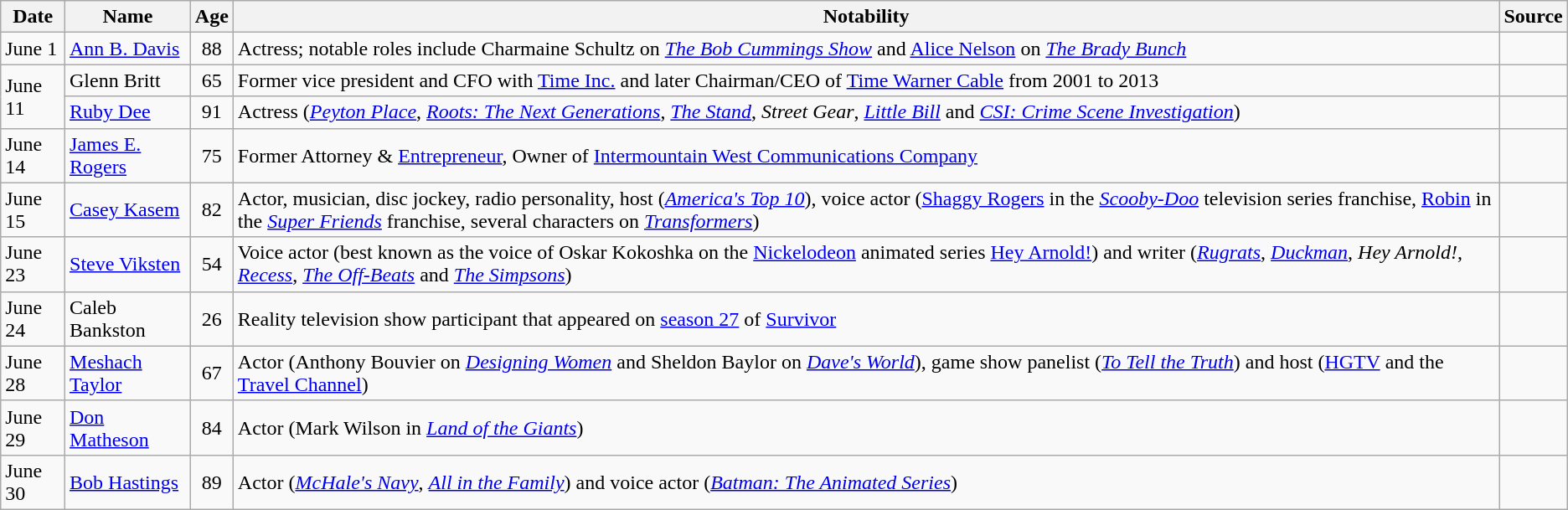<table class="wikitable sortable">
<tr ">
<th>Date</th>
<th>Name</th>
<th>Age</th>
<th class="unsortable">Notability</th>
<th class="unsortable">Source</th>
</tr>
<tr>
<td>June 1</td>
<td><a href='#'>Ann B. Davis</a></td>
<td style="text-align:center;">88</td>
<td>Actress; notable roles include Charmaine Schultz on <em><a href='#'>The Bob Cummings Show</a></em> and <a href='#'>Alice Nelson</a> on <em><a href='#'>The Brady Bunch</a></em></td>
<td></td>
</tr>
<tr>
<td rowspan="2">June 11</td>
<td>Glenn Britt</td>
<td style="text-align:center;">65</td>
<td>Former vice president and CFO with <a href='#'>Time Inc.</a> and later Chairman/CEO of <a href='#'>Time Warner Cable</a> from 2001 to 2013</td>
<td></td>
</tr>
<tr>
<td><a href='#'>Ruby Dee</a></td>
<td style="text-align:center;">91</td>
<td>Actress (<em><a href='#'>Peyton Place</a></em>, <em><a href='#'>Roots: The Next Generations</a></em>, <em><a href='#'>The Stand</a></em>, <em>Street Gear</em>, <em><a href='#'>Little Bill</a></em> and <em><a href='#'>CSI: Crime Scene Investigation</a></em>)</td>
<td></td>
</tr>
<tr>
<td>June 14</td>
<td><a href='#'>James E. Rogers</a></td>
<td style="text-align:center;">75</td>
<td>Former Attorney & <a href='#'>Entrepreneur</a>, Owner of <a href='#'>Intermountain West Communications Company</a></td>
<td></td>
</tr>
<tr>
<td>June 15</td>
<td><a href='#'>Casey Kasem</a></td>
<td style="text-align:center;">82</td>
<td>Actor, musician, disc jockey, radio personality, host (<em><a href='#'>America's Top 10</a></em>), voice actor (<a href='#'>Shaggy Rogers</a> in the <em><a href='#'>Scooby-Doo</a></em> television series franchise, <a href='#'>Robin</a> in the <em><a href='#'>Super Friends</a></em> franchise, several characters on <em><a href='#'>Transformers</a></em>)</td>
<td></td>
</tr>
<tr>
<td>June 23</td>
<td><a href='#'>Steve Viksten</a></td>
<td style="text-align:center;">54</td>
<td>Voice actor (best known as the voice of Oskar Kokoshka on the <a href='#'>Nickelodeon</a> animated series <a href='#'>Hey Arnold!</a>) and writer (<em><a href='#'>Rugrats</a></em>, <em><a href='#'>Duckman</a></em>, <em>Hey Arnold!</em>, <em><a href='#'>Recess</a></em>, <em><a href='#'>The Off-Beats</a></em> and <em><a href='#'>The Simpsons</a></em>)</td>
<td></td>
</tr>
<tr>
<td>June 24</td>
<td>Caleb Bankston</td>
<td style="text-align:center;">26</td>
<td>Reality television show participant that appeared on <a href='#'>season 27</a> of <a href='#'>Survivor</a></td>
<td></td>
</tr>
<tr>
<td>June 28</td>
<td><a href='#'>Meshach Taylor</a></td>
<td style="text-align:center;">67</td>
<td>Actor (Anthony Bouvier on <em><a href='#'>Designing Women</a></em> and Sheldon Baylor on <em><a href='#'>Dave's World</a></em>), game show panelist (<em><a href='#'>To Tell the Truth</a></em>) and host (<a href='#'>HGTV</a> and the <a href='#'>Travel Channel</a>)</td>
<td></td>
</tr>
<tr>
<td>June 29</td>
<td><a href='#'>Don Matheson</a></td>
<td style="text-align:center;">84</td>
<td>Actor (Mark Wilson in <em><a href='#'>Land of the Giants</a></em>)</td>
<td></td>
</tr>
<tr>
<td>June 30</td>
<td><a href='#'>Bob Hastings</a></td>
<td style="text-align:center;">89</td>
<td>Actor (<em><a href='#'>McHale's Navy</a></em>, <em><a href='#'>All in the Family</a></em>) and voice actor (<em><a href='#'>Batman: The Animated Series</a></em>)</td>
<td></td>
</tr>
</table>
